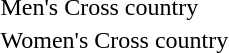<table>
<tr>
<td>Men's Cross country<br></td>
<td></td>
<td></td>
<td></td>
</tr>
<tr>
<td>Women's Cross country<br></td>
<td></td>
<td></td>
<td></td>
</tr>
<tr>
</tr>
</table>
